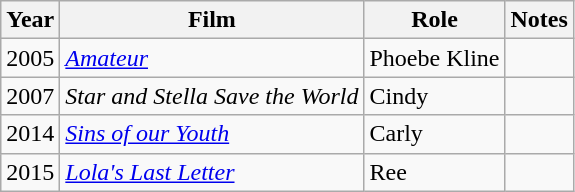<table class="wikitable">
<tr>
<th>Year</th>
<th>Film</th>
<th>Role</th>
<th>Notes</th>
</tr>
<tr>
<td>2005</td>
<td><em><a href='#'>Amateur</a></em></td>
<td>Phoebe Kline</td>
<td></td>
</tr>
<tr>
<td>2007</td>
<td><em>Star and Stella Save the World</em></td>
<td>Cindy</td>
<td></td>
</tr>
<tr>
<td>2014</td>
<td><em><a href='#'>Sins of our Youth</a></em></td>
<td>Carly</td>
<td></td>
</tr>
<tr>
<td>2015</td>
<td><em><a href='#'>Lola's Last Letter</a></em></td>
<td>Ree</td>
<td></td>
</tr>
</table>
